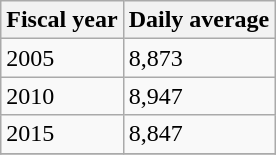<table class="wikitable">
<tr>
<th>Fiscal year</th>
<th>Daily average</th>
</tr>
<tr>
<td>2005</td>
<td>8,873</td>
</tr>
<tr>
<td>2010</td>
<td>8,947</td>
</tr>
<tr>
<td>2015</td>
<td>8,847</td>
</tr>
<tr>
</tr>
</table>
